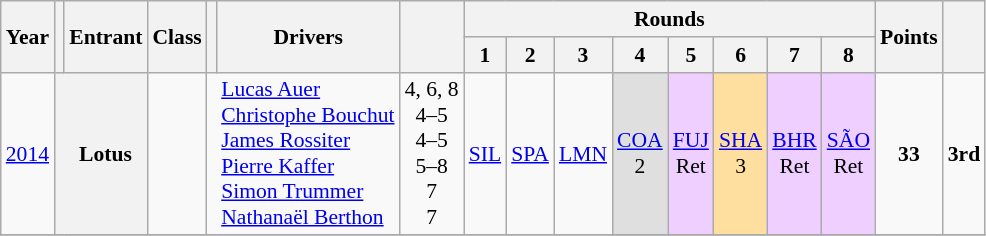<table class="wikitable" style="text-align:center; font-size:90%">
<tr>
<th rowspan="2">Year</th>
<th rowspan="2"></th>
<th rowspan="2">Entrant</th>
<th rowspan="2">Class</th>
<th rowspan="2"></th>
<th rowspan="2">Drivers</th>
<th rowspan="2"></th>
<th colspan="8">Rounds</th>
<th rowspan="2">Points</th>
<th rowspan="2"></th>
</tr>
<tr>
<th>1</th>
<th>2</th>
<th>3</th>
<th>4</th>
<th>5</th>
<th>6</th>
<th>7</th>
<th>8</th>
</tr>
<tr>
<td rowspan="1"><a href='#'>2014</a></td>
<th rowspan="1" style="border-right:0px"></th>
<th rowspan="1" align="left" style="border-left:0px">Lotus</th>
<td rowspan="1"></td>
<td style="border-right:0px"><br><br><br><br><br></td>
<td align="left" style="border-left:0px"><a href='#'>Lucas Auer</a><br><a href='#'>Christophe Bouchut</a><br><a href='#'>James Rossiter</a><br><a href='#'>Pierre Kaffer</a><br><a href='#'>Simon Trummer</a><br><a href='#'>Nathanaël Berthon</a></td>
<td>4, 6, 8<br>4–5<br>4–5<br>5–8<br>7<br>7</td>
<td><a href='#'>SIL</a></td>
<td><a href='#'>SPA</a></td>
<td><a href='#'>LMN</a></td>
<td style="background:#DFDFDF;"><a href='#'>COA</a><br>2</td>
<td style="background:#EFCFFF;"><a href='#'>FUJ</a><br>Ret</td>
<td style="background:#FFDF9F;"><a href='#'>SHA</a><br>3</td>
<td style="background:#EFCFFF;"><a href='#'>BHR</a><br>Ret</td>
<td style="background:#EFCFFF;"><a href='#'>SÃO</a><br>Ret</td>
<td style="background:;"><strong>33</strong></td>
<td style="background:;"><strong>3rd</strong></td>
</tr>
<tr>
</tr>
</table>
